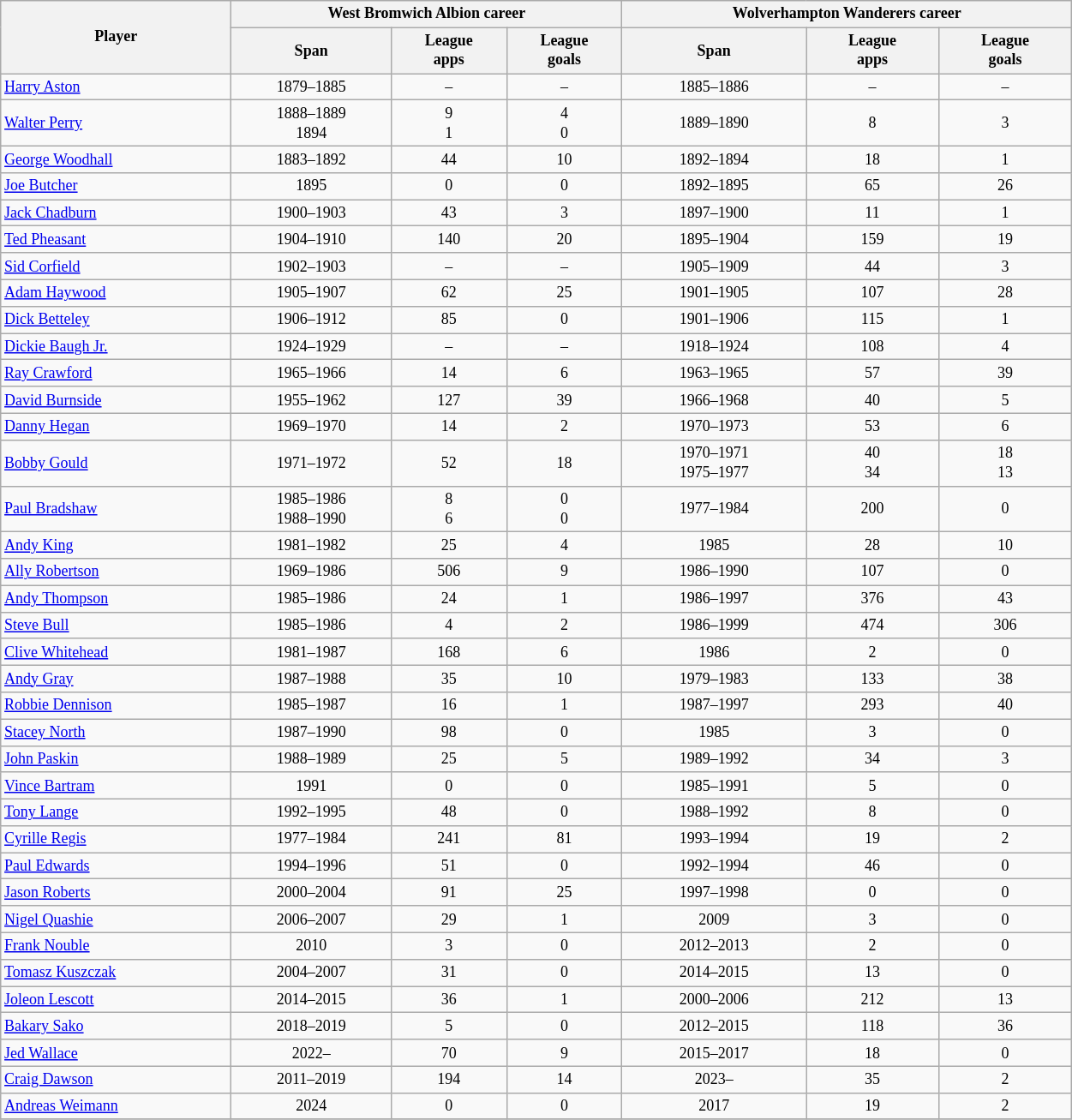<table class="wikitable plainrowheaders" style="text-align: center; width: 66%; font-size: 12px">
<tr>
<th rowspan="2" scope="col">Player</th>
<th colspan="3" scope="col">West Bromwich Albion career</th>
<th colspan="3" scope="col">Wolverhampton Wanderers career</th>
</tr>
<tr>
<th scope="col">Span</th>
<th scope="col">League<br>apps</th>
<th scope="col">League<br>goals</th>
<th scope="col">Span</th>
<th scope="col">League<br>apps</th>
<th scope="col">League<br>goals</th>
</tr>
<tr>
<td align="left"> <a href='#'>Harry Aston</a></td>
<td>1879–1885</td>
<td>–</td>
<td>–</td>
<td>1885–1886</td>
<td>–</td>
<td>–</td>
</tr>
<tr>
<td align="left"> <a href='#'>Walter Perry</a></td>
<td>1888–1889<br>1894</td>
<td>9<br>1</td>
<td>4<br>0</td>
<td>1889–1890</td>
<td>8</td>
<td>3</td>
</tr>
<tr>
<td align="left"> <a href='#'>George Woodhall</a></td>
<td>1883–1892</td>
<td>44</td>
<td>10</td>
<td>1892–1894</td>
<td>18</td>
<td>1</td>
</tr>
<tr>
<td align="left"> <a href='#'>Joe Butcher</a></td>
<td>1895</td>
<td>0</td>
<td>0</td>
<td>1892–1895</td>
<td>65</td>
<td>26</td>
</tr>
<tr>
<td align="left"> <a href='#'>Jack Chadburn</a></td>
<td>1900–1903</td>
<td>43</td>
<td>3</td>
<td>1897–1900</td>
<td>11</td>
<td>1</td>
</tr>
<tr>
<td align="left"> <a href='#'>Ted Pheasant</a></td>
<td>1904–1910</td>
<td>140</td>
<td>20</td>
<td>1895–1904</td>
<td>159</td>
<td>19</td>
</tr>
<tr>
<td align="left"> <a href='#'>Sid Corfield</a></td>
<td>1902–1903</td>
<td>–</td>
<td>–</td>
<td>1905–1909</td>
<td>44</td>
<td>3</td>
</tr>
<tr>
<td align="left"> <a href='#'>Adam Haywood</a></td>
<td>1905–1907</td>
<td>62</td>
<td>25</td>
<td>1901–1905</td>
<td>107</td>
<td>28</td>
</tr>
<tr>
<td align="left"> <a href='#'>Dick Betteley</a></td>
<td>1906–1912</td>
<td>85</td>
<td>0</td>
<td>1901–1906</td>
<td>115</td>
<td>1</td>
</tr>
<tr>
<td align="left"> <a href='#'>Dickie Baugh Jr.</a></td>
<td>1924–1929</td>
<td>–</td>
<td>–</td>
<td>1918–1924</td>
<td>108</td>
<td>4</td>
</tr>
<tr>
<td align="left"> <a href='#'>Ray Crawford</a></td>
<td>1965–1966</td>
<td>14</td>
<td>6</td>
<td>1963–1965</td>
<td>57</td>
<td>39</td>
</tr>
<tr>
<td align="left"> <a href='#'>David Burnside</a></td>
<td>1955–1962</td>
<td>127</td>
<td>39</td>
<td>1966–1968</td>
<td>40</td>
<td>5</td>
</tr>
<tr>
<td align="left"> <a href='#'>Danny Hegan</a></td>
<td>1969–1970</td>
<td>14</td>
<td>2</td>
<td>1970–1973</td>
<td>53</td>
<td>6</td>
</tr>
<tr>
<td align="left"> <a href='#'>Bobby Gould</a></td>
<td>1971–1972</td>
<td>52</td>
<td>18</td>
<td>1970–1971<br>1975–1977</td>
<td>40<br>34</td>
<td>18<br>13</td>
</tr>
<tr>
<td align="left"> <a href='#'>Paul Bradshaw</a></td>
<td>1985–1986<br>1988–1990</td>
<td>8<br>6</td>
<td>0<br>0</td>
<td>1977–1984</td>
<td>200</td>
<td>0</td>
</tr>
<tr>
<td align="left"> <a href='#'>Andy King</a></td>
<td>1981–1982</td>
<td>25</td>
<td>4</td>
<td>1985</td>
<td>28</td>
<td>10</td>
</tr>
<tr>
<td align="left"> <a href='#'>Ally Robertson</a></td>
<td>1969–1986</td>
<td>506</td>
<td>9</td>
<td>1986–1990</td>
<td>107</td>
<td>0</td>
</tr>
<tr>
<td align="left"> <a href='#'>Andy Thompson</a></td>
<td>1985–1986</td>
<td>24</td>
<td>1</td>
<td>1986–1997</td>
<td>376</td>
<td>43</td>
</tr>
<tr>
<td align="left"> <a href='#'>Steve Bull</a></td>
<td>1985–1986</td>
<td>4</td>
<td>2</td>
<td>1986–1999</td>
<td>474</td>
<td>306</td>
</tr>
<tr>
<td align="left"> <a href='#'>Clive Whitehead</a></td>
<td>1981–1987</td>
<td>168</td>
<td>6</td>
<td>1986</td>
<td>2</td>
<td>0</td>
</tr>
<tr>
<td align="left"> <a href='#'>Andy Gray</a></td>
<td>1987–1988</td>
<td>35</td>
<td>10</td>
<td>1979–1983</td>
<td>133</td>
<td>38</td>
</tr>
<tr>
<td align="left"> <a href='#'>Robbie Dennison</a></td>
<td>1985–1987</td>
<td>16</td>
<td>1</td>
<td>1987–1997</td>
<td>293</td>
<td>40</td>
</tr>
<tr>
<td align="left"> <a href='#'>Stacey North</a></td>
<td>1987–1990</td>
<td>98</td>
<td>0</td>
<td>1985</td>
<td>3</td>
<td>0</td>
</tr>
<tr>
<td align="left"> <a href='#'>John Paskin</a></td>
<td>1988–1989</td>
<td>25</td>
<td>5</td>
<td>1989–1992</td>
<td>34</td>
<td>3</td>
</tr>
<tr>
<td align="left"> <a href='#'>Vince Bartram</a></td>
<td>1991</td>
<td>0</td>
<td>0</td>
<td>1985–1991</td>
<td>5</td>
<td>0</td>
</tr>
<tr>
<td align="left"> <a href='#'>Tony Lange</a></td>
<td>1992–1995</td>
<td>48</td>
<td>0</td>
<td>1988–1992</td>
<td>8</td>
<td>0</td>
</tr>
<tr>
<td align="left"> <a href='#'>Cyrille Regis</a></td>
<td>1977–1984</td>
<td>241</td>
<td>81</td>
<td>1993–1994</td>
<td>19</td>
<td>2</td>
</tr>
<tr>
<td align="left"> <a href='#'>Paul Edwards</a></td>
<td>1994–1996</td>
<td>51</td>
<td>0</td>
<td>1992–1994</td>
<td>46</td>
<td>0</td>
</tr>
<tr>
<td align="left"> <a href='#'>Jason Roberts</a></td>
<td>2000–2004</td>
<td>91</td>
<td>25</td>
<td>1997–1998</td>
<td>0</td>
<td>0</td>
</tr>
<tr>
<td align="left"> <a href='#'>Nigel Quashie</a></td>
<td>2006–2007</td>
<td>29</td>
<td>1</td>
<td>2009</td>
<td>3</td>
<td>0</td>
</tr>
<tr>
<td align="left"> <a href='#'>Frank Nouble</a></td>
<td>2010</td>
<td>3</td>
<td>0</td>
<td>2012–2013</td>
<td>2</td>
<td>0</td>
</tr>
<tr>
<td align="left"> <a href='#'>Tomasz Kuszczak</a></td>
<td>2004–2007</td>
<td>31</td>
<td>0</td>
<td>2014–2015</td>
<td>13</td>
<td>0</td>
</tr>
<tr>
<td align="left"> <a href='#'>Joleon Lescott</a></td>
<td>2014–2015</td>
<td>36</td>
<td>1</td>
<td>2000–2006</td>
<td>212</td>
<td>13</td>
</tr>
<tr>
<td align="left"> <a href='#'>Bakary Sako</a></td>
<td>2018–2019</td>
<td>5</td>
<td>0</td>
<td>2012–2015</td>
<td>118</td>
<td>36</td>
</tr>
<tr>
<td align="left"> <a href='#'>Jed Wallace</a></td>
<td>2022–</td>
<td>70</td>
<td>9</td>
<td>2015–2017</td>
<td>18</td>
<td>0</td>
</tr>
<tr>
<td align="left"> <a href='#'>Craig Dawson</a></td>
<td>2011–2019</td>
<td>194</td>
<td>14</td>
<td>2023–</td>
<td>35</td>
<td>2</td>
</tr>
<tr>
<td align="left"> <a href='#'>Andreas Weimann</a></td>
<td>2024</td>
<td>0</td>
<td>0</td>
<td>2017</td>
<td>19</td>
<td>2</td>
</tr>
<tr>
</tr>
</table>
